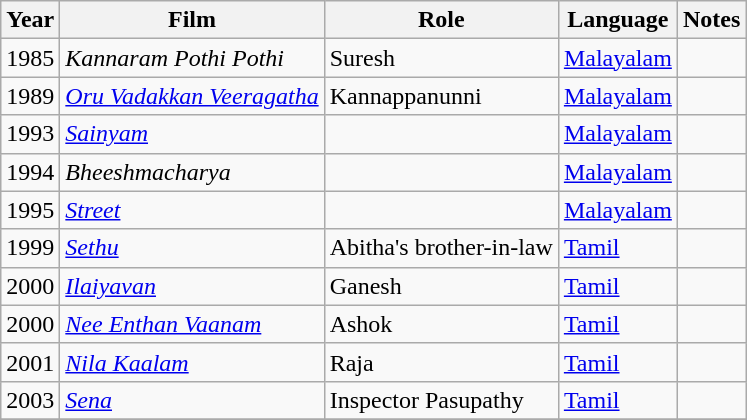<table class="wikitable sortable">
<tr>
<th>Year</th>
<th>Film</th>
<th>Role</th>
<th>Language</th>
<th class=unsortable>Notes</th>
</tr>
<tr>
<td>1985</td>
<td><em>Kannaram Pothi Pothi</em></td>
<td>Suresh</td>
<td><a href='#'>Malayalam</a></td>
<td></td>
</tr>
<tr>
<td>1989</td>
<td><em><a href='#'>Oru Vadakkan Veeragatha</a></em></td>
<td>Kannappanunni</td>
<td><a href='#'>Malayalam</a></td>
<td></td>
</tr>
<tr>
<td>1993</td>
<td><em><a href='#'>Sainyam</a></em></td>
<td></td>
<td><a href='#'>Malayalam</a></td>
<td></td>
</tr>
<tr>
<td>1994</td>
<td><em>Bheeshmacharya</em></td>
<td></td>
<td><a href='#'>Malayalam</a></td>
<td></td>
</tr>
<tr>
<td>1995</td>
<td><em><a href='#'>Street</a></em></td>
<td></td>
<td><a href='#'>Malayalam</a></td>
<td></td>
</tr>
<tr>
<td>1999</td>
<td><em><a href='#'>Sethu</a></em></td>
<td>Abitha's brother-in-law</td>
<td><a href='#'>Tamil</a></td>
<td></td>
</tr>
<tr>
<td>2000</td>
<td><em><a href='#'>Ilaiyavan</a></em></td>
<td>Ganesh</td>
<td><a href='#'>Tamil</a></td>
<td></td>
</tr>
<tr>
<td>2000</td>
<td><em><a href='#'>Nee Enthan Vaanam</a></em></td>
<td>Ashok</td>
<td><a href='#'>Tamil</a></td>
<td></td>
</tr>
<tr>
<td>2001</td>
<td><em><a href='#'>Nila Kaalam</a></em></td>
<td>Raja</td>
<td><a href='#'>Tamil</a></td>
<td></td>
</tr>
<tr>
<td>2003</td>
<td><em><a href='#'>Sena</a></em></td>
<td>Inspector Pasupathy</td>
<td><a href='#'>Tamil</a></td>
<td></td>
</tr>
<tr>
</tr>
</table>
